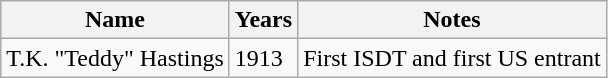<table class="wikitable">
<tr>
<th>Name</th>
<th>Years</th>
<th>Notes</th>
</tr>
<tr>
<td>T.K. "Teddy" Hastings</td>
<td>1913</td>
<td>First ISDT and first US entrant</td>
</tr>
</table>
